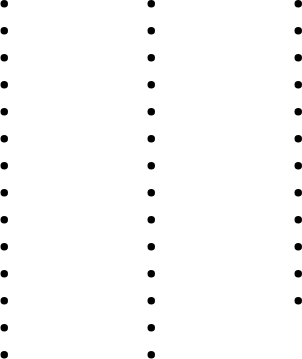<table>
<tr>
<td><br><ul><li></li><li></li><li></li><li></li><li></li><li></li><li></li><li></li><li></li><li></li><li></li><li></li><li></li><li></li></ul></td>
<td width=50></td>
<td valign=top><br><ul><li></li><li></li><li></li><li></li><li></li><li></li><li></li><li></li><li></li><li></li><li></li><li></li><li></li><li></li></ul></td>
<td width=50></td>
<td valign=top><br><ul><li></li><li></li><li></li><li></li><li></li><li></li><li></li><li></li><li></li><li></li><li></li><li></li></ul></td>
</tr>
</table>
